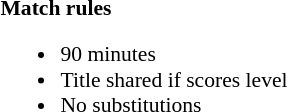<table width=100% style="font-size: 90%">
<tr>
<td width=50% valign=top><br><strong>Match rules</strong><ul><li>90 minutes</li><li>Title shared if scores level</li><li>No substitutions</li></ul></td>
</tr>
</table>
